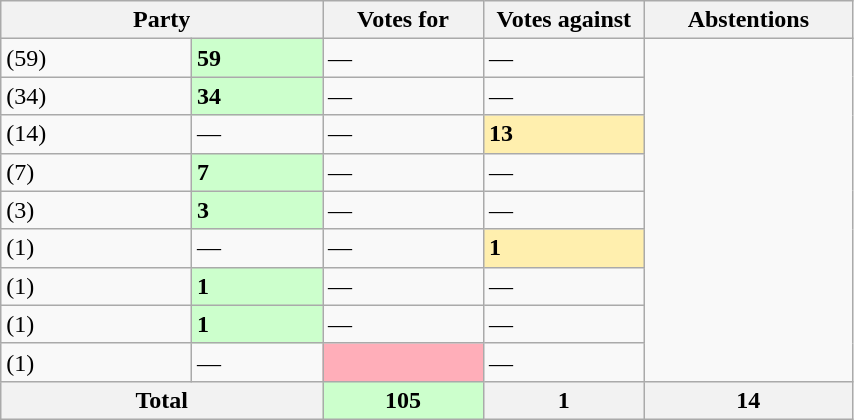<table class="wikitable" style="width:45%">
<tr>
<th colspan="2" style="width:20%;">Party</th>
<th style="width:10%;">Votes for</th>
<th style="width:10%;">Votes against</th>
<th style="width:10%;">Abstentions</th>
</tr>
<tr>
<td> (59)</td>
<td style="background-color:#CCFFCC;"><strong>59</strong></td>
<td>—</td>
<td>—</td>
</tr>
<tr>
<td> (34)</td>
<td style="background-color:#CCFFCC;"><strong>34</strong></td>
<td>—</td>
<td>—</td>
</tr>
<tr>
<td> (14)</td>
<td>—</td>
<td>—</td>
<td style="background-color:#FFEFAE;"><strong>13</strong></td>
</tr>
<tr>
<td> (7)</td>
<td style="background-color:#CCFFCC;"><strong>7</strong></td>
<td>—</td>
<td>—</td>
</tr>
<tr>
<td> (3)</td>
<td style="background-color:#CCFFCC;"><strong>3</strong></td>
<td>—</td>
<td>—</td>
</tr>
<tr>
<td> (1)</td>
<td>—</td>
<td>—</td>
<td style="background-color:#FFEFAE;"><strong>1</strong></td>
</tr>
<tr>
<td> (1)</td>
<td style="background-color:#CCFFCC;"><strong>1</strong></td>
<td>—</td>
<td>—</td>
</tr>
<tr>
<td> (1)</td>
<td style="background-color:#CCFFCC;"><strong>1</strong></td>
<td>—</td>
<td>—</td>
</tr>
<tr>
<td> (1)</td>
<td>—</td>
<td style="background-color:#FFAEB9;"></td>
<td>—</td>
</tr>
<tr>
<th colspan="2">Total</th>
<th style="background-color:#CCFFCC;">105</th>
<th>1</th>
<th>14</th>
</tr>
</table>
